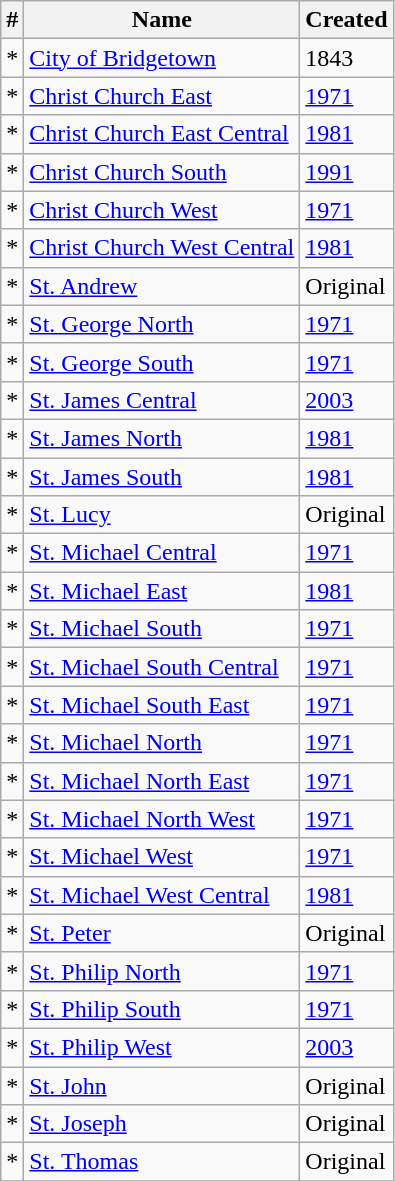<table class="wikitable sortable" border="1">
<tr>
<th scope=col>#</th>
<th scope=col>Name</th>
<th scope=col>Created</th>
</tr>
<tr>
<td>*</td>
<td><a href='#'>City of Bridgetown</a></td>
<td>1843</td>
</tr>
<tr>
<td>*</td>
<td><a href='#'>Christ Church East</a></td>
<td><a href='#'>1971</a></td>
</tr>
<tr>
<td>*</td>
<td><a href='#'>Christ Church East Central</a></td>
<td><a href='#'>1981</a></td>
</tr>
<tr>
<td>*</td>
<td><a href='#'>Christ Church South</a></td>
<td><a href='#'>1991</a></td>
</tr>
<tr>
<td>*</td>
<td><a href='#'>Christ Church West</a></td>
<td><a href='#'>1971</a></td>
</tr>
<tr>
<td>*</td>
<td><a href='#'>Christ Church West Central</a></td>
<td><a href='#'>1981</a></td>
</tr>
<tr>
<td>*</td>
<td><a href='#'>St. Andrew</a></td>
<td>Original</td>
</tr>
<tr>
<td>*</td>
<td><a href='#'>St. George North</a></td>
<td><a href='#'>1971</a></td>
</tr>
<tr>
<td>*</td>
<td><a href='#'>St. George South</a></td>
<td><a href='#'>1971</a></td>
</tr>
<tr>
<td>*</td>
<td><a href='#'>St. James Central</a></td>
<td><a href='#'>2003</a></td>
</tr>
<tr>
<td>*</td>
<td><a href='#'>St. James North</a></td>
<td><a href='#'>1981</a></td>
</tr>
<tr>
<td>*</td>
<td><a href='#'>St. James South</a></td>
<td><a href='#'>1981</a></td>
</tr>
<tr>
<td>*</td>
<td><a href='#'>St. Lucy</a></td>
<td>Original</td>
</tr>
<tr>
<td>*</td>
<td><a href='#'>St. Michael Central</a></td>
<td><a href='#'>1971</a></td>
</tr>
<tr>
<td>*</td>
<td><a href='#'>St. Michael East</a></td>
<td><a href='#'>1981</a></td>
</tr>
<tr>
<td>*</td>
<td><a href='#'>St. Michael South</a></td>
<td><a href='#'>1971</a></td>
</tr>
<tr>
<td>*</td>
<td><a href='#'>St. Michael South Central</a></td>
<td><a href='#'>1971</a></td>
</tr>
<tr>
<td>*</td>
<td><a href='#'>St. Michael South East</a></td>
<td><a href='#'>1971</a></td>
</tr>
<tr>
<td>*</td>
<td><a href='#'>St. Michael North</a></td>
<td><a href='#'>1971</a></td>
</tr>
<tr>
<td>*</td>
<td><a href='#'>St. Michael North East</a></td>
<td><a href='#'>1971</a></td>
</tr>
<tr>
<td>*</td>
<td><a href='#'>St. Michael North West</a></td>
<td><a href='#'>1971</a></td>
</tr>
<tr>
<td>*</td>
<td><a href='#'>St. Michael West</a></td>
<td><a href='#'>1971</a></td>
</tr>
<tr>
<td>*</td>
<td><a href='#'>St. Michael West Central</a></td>
<td><a href='#'>1981</a></td>
</tr>
<tr>
<td>*</td>
<td><a href='#'>St. Peter</a></td>
<td>Original</td>
</tr>
<tr>
<td>*</td>
<td><a href='#'>St. Philip North</a></td>
<td><a href='#'>1971</a></td>
</tr>
<tr>
<td>*</td>
<td><a href='#'>St. Philip South</a></td>
<td><a href='#'>1971</a></td>
</tr>
<tr>
<td>*</td>
<td><a href='#'>St. Philip West</a></td>
<td><a href='#'>2003</a></td>
</tr>
<tr>
<td>*</td>
<td><a href='#'>St. John</a></td>
<td>Original</td>
</tr>
<tr>
<td>*</td>
<td><a href='#'>St. Joseph</a></td>
<td>Original</td>
</tr>
<tr>
<td>*</td>
<td><a href='#'>St. Thomas</a></td>
<td>Original</td>
</tr>
<tr>
</tr>
</table>
